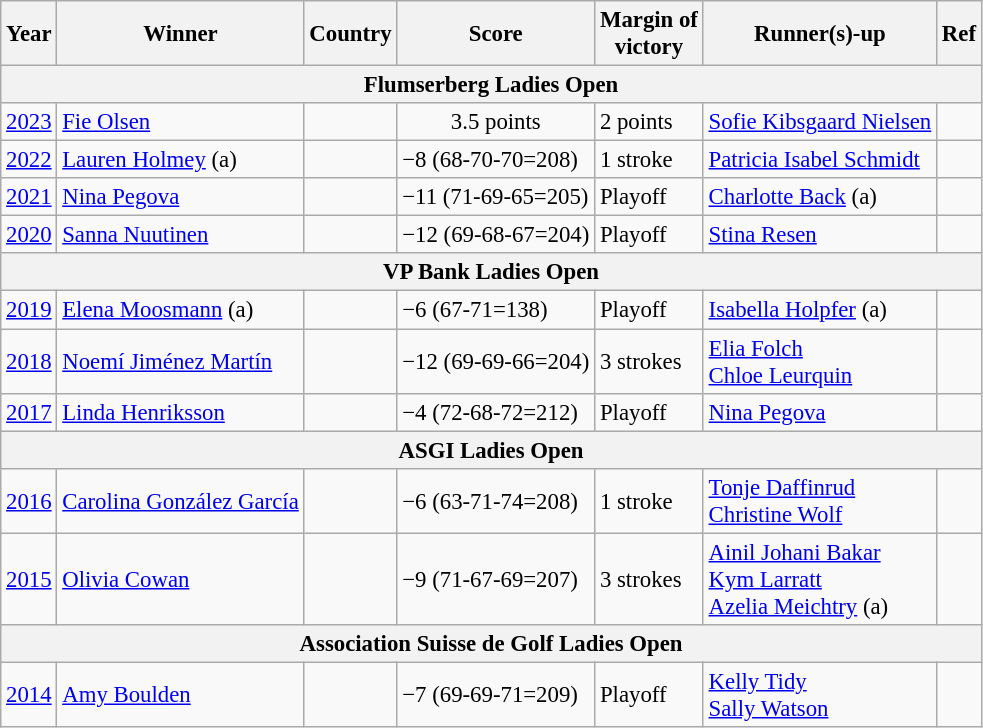<table class=wikitable style="font-size:95%">
<tr>
<th>Year</th>
<th>Winner</th>
<th>Country</th>
<th>Score</th>
<th>Margin of<br>victory</th>
<th>Runner(s)-up</th>
<th>Ref</th>
</tr>
<tr>
<th colspan=9 align=center>Flumserberg Ladies Open</th>
</tr>
<tr>
<td align=center><a href='#'>2023</a></td>
<td><a href='#'>Fie Olsen</a></td>
<td></td>
<td align=center>3.5 points</td>
<td>2 points</td>
<td> <a href='#'>Sofie Kibsgaard Nielsen</a></td>
<td></td>
</tr>
<tr>
<td align=center><a href='#'>2022</a></td>
<td><a href='#'>Lauren Holmey</a> (a)</td>
<td></td>
<td>−8 (68-70-70=208)</td>
<td>1 stroke</td>
<td> <a href='#'>Patricia Isabel Schmidt</a></td>
<td></td>
</tr>
<tr>
<td align=center><a href='#'>2021</a></td>
<td><a href='#'>Nina Pegova</a></td>
<td></td>
<td>−11 (71-69-65=205)</td>
<td>Playoff</td>
<td> <a href='#'>Charlotte Back</a> (a)</td>
<td></td>
</tr>
<tr>
<td align=center><a href='#'>2020</a></td>
<td><a href='#'>Sanna Nuutinen</a></td>
<td></td>
<td>−12 (69-68-67=204)</td>
<td>Playoff</td>
<td> <a href='#'>Stina Resen</a></td>
<td></td>
</tr>
<tr>
<th colspan=9 align=center>VP Bank Ladies Open</th>
</tr>
<tr>
<td align=center><a href='#'>2019</a></td>
<td><a href='#'>Elena Moosmann</a> (a)</td>
<td></td>
<td>−6 (67-71=138)</td>
<td>Playoff</td>
<td> <a href='#'>Isabella Holpfer</a> (a)</td>
<td></td>
</tr>
<tr>
<td align=center><a href='#'>2018</a></td>
<td><a href='#'>Noemí Jiménez Martín</a></td>
<td></td>
<td>−12 (69-69-66=204)</td>
<td>3 strokes</td>
<td> <a href='#'>Elia Folch</a><br> <a href='#'>Chloe Leurquin</a></td>
<td></td>
</tr>
<tr>
<td align=center><a href='#'>2017</a></td>
<td><a href='#'>Linda Henriksson</a></td>
<td></td>
<td>−4 (72-68-72=212)</td>
<td>Playoff</td>
<td> <a href='#'>Nina Pegova</a></td>
<td></td>
</tr>
<tr>
<th colspan=9 align=center>ASGI Ladies Open</th>
</tr>
<tr>
<td align=center><a href='#'>2016</a></td>
<td><a href='#'>Carolina González García</a></td>
<td></td>
<td>−6 (63-71-74=208)</td>
<td>1 stroke</td>
<td> <a href='#'>Tonje Daffinrud</a><br> <a href='#'>Christine Wolf</a></td>
<td></td>
</tr>
<tr>
<td align=center><a href='#'>2015</a></td>
<td><a href='#'>Olivia Cowan</a></td>
<td></td>
<td>−9 (71-67-69=207)</td>
<td>3 strokes</td>
<td> <a href='#'>Ainil Johani Bakar</a><br> <a href='#'>Kym Larratt</a><br> <a href='#'>Azelia Meichtry</a> (a)</td>
<td></td>
</tr>
<tr>
<th colspan=9 align=center>Association Suisse de Golf Ladies Open</th>
</tr>
<tr>
<td align=center><a href='#'>2014</a></td>
<td><a href='#'>Amy Boulden</a></td>
<td></td>
<td>−7 (69-69-71=209)</td>
<td>Playoff</td>
<td> <a href='#'>Kelly Tidy</a><br> <a href='#'>Sally Watson</a></td>
<td></td>
</tr>
</table>
